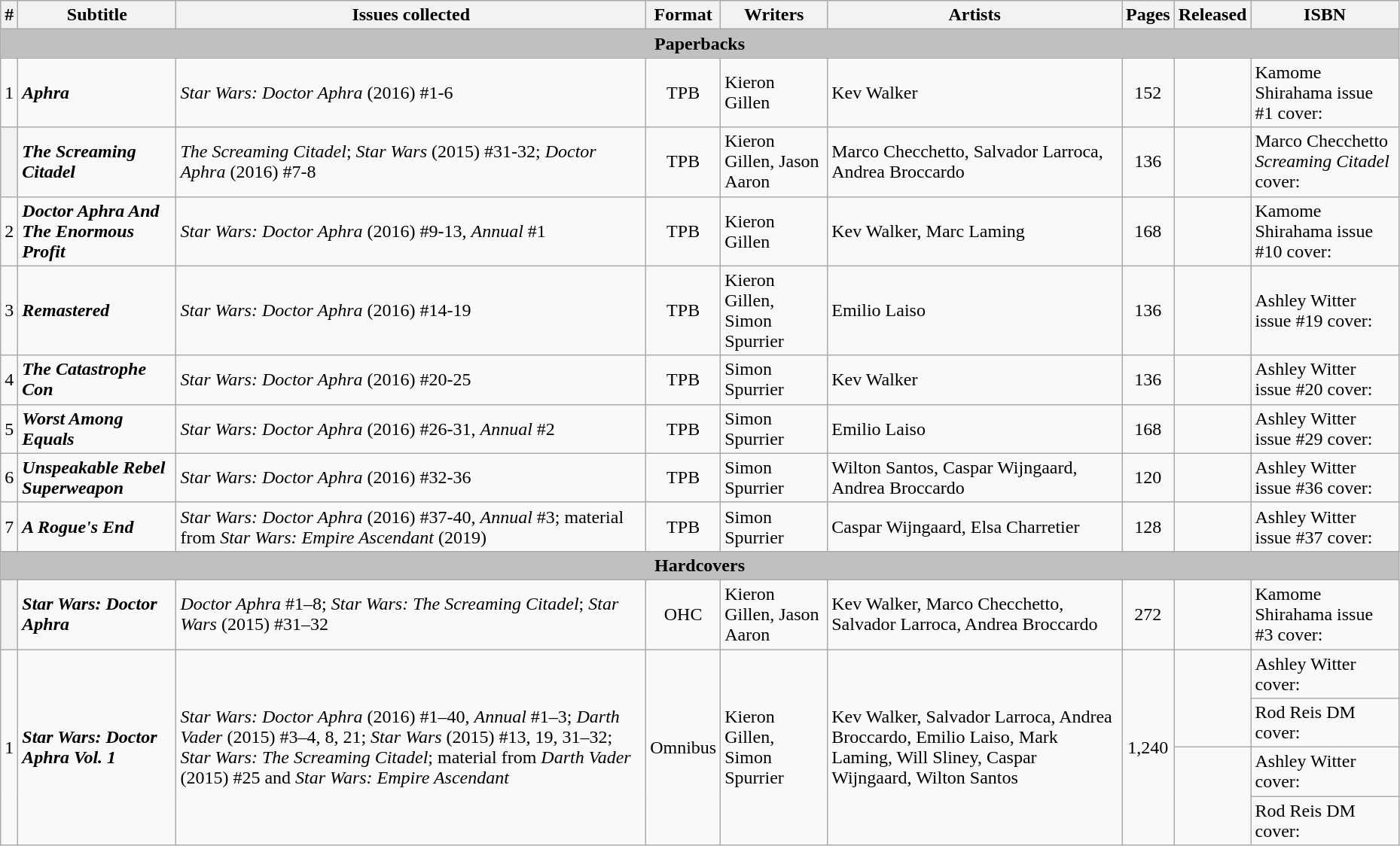<table class="wikitable sortable" width=98%>
<tr>
<th class="unsortable">#</th>
<th class="unsortable">Subtitle</th>
<th class="unsortable">Issues collected</th>
<th>Format</th>
<th class="unsortable">Writers</th>
<th class="unsortable">Artists</th>
<th class="unsortable">Pages</th>
<th>Released</th>
<th class="unsortable">ISBN</th>
</tr>
<tr>
<th colspan=9 style="background-color: silver;">Paperbacks</th>
</tr>
<tr>
<td>1</td>
<td><strong><em>Aphra</em></strong></td>
<td><em>Star Wars: Doctor Aphra</em> (2016) #1-6</td>
<td style="text-align: center;">TPB</td>
<td>Kieron Gillen</td>
<td>Kev Walker</td>
<td style="text-align: center;">152</td>
<td></td>
<td>Kamome Shirahama issue #1 cover: </td>
</tr>
<tr>
<th style="background-color: light grey;"></th>
<td><strong><em>The Screaming Citadel</em></strong></td>
<td><em>The Screaming Citadel</em>; <em>Star Wars</em> (2015) #31-32; <em>Doctor Aphra</em> (2016) #7-8</td>
<td style="text-align: center;">TPB</td>
<td>Kieron Gillen, Jason Aaron</td>
<td>Marco Checchetto, Salvador Larroca, Andrea Broccardo</td>
<td style="text-align: center;">136</td>
<td></td>
<td>Marco Checchetto <em>Screaming Citadel</em> cover: </td>
</tr>
<tr>
<td>2</td>
<td><strong><em>Doctor Aphra And The Enormous Profit</em></strong></td>
<td><em>Star Wars: Doctor Aphra</em> (2016) #9-13, <em>Annual</em> #1</td>
<td style="text-align: center;">TPB</td>
<td>Kieron Gillen</td>
<td>Kev Walker, Marc Laming</td>
<td style="text-align: center;">168</td>
<td></td>
<td>Kamome Shirahama issue #10 cover: </td>
</tr>
<tr>
<td>3</td>
<td><strong><em>Remastered</em></strong></td>
<td><em>Star Wars: Doctor Aphra</em> (2016) #14-19</td>
<td style="text-align: center;">TPB</td>
<td>Kieron Gillen, Simon Spurrier</td>
<td>Emilio Laiso</td>
<td style="text-align: center;">136</td>
<td></td>
<td>Ashley Witter issue #19 cover: </td>
</tr>
<tr>
<td>4</td>
<td><strong><em>The Catastrophe Con</em></strong></td>
<td><em>Star Wars: Doctor Aphra</em> (2016) #20-25</td>
<td style="text-align: center;">TPB</td>
<td>Simon Spurrier</td>
<td>Kev Walker</td>
<td style="text-align: center;">136</td>
<td></td>
<td>Ashley Witter issue #20 cover: </td>
</tr>
<tr>
<td>5</td>
<td><strong><em>Worst Among Equals</em></strong></td>
<td><em>Star Wars: Doctor Aphra</em> (2016) #26-31, <em>Annual</em> #2</td>
<td style="text-align: center;">TPB</td>
<td>Simon Spurrier</td>
<td>Emilio Laiso</td>
<td style="text-align: center;">168</td>
<td></td>
<td>Ashley Witter issue #29 cover: </td>
</tr>
<tr>
<td>6</td>
<td><strong><em>Unspeakable Rebel Superweapon</em></strong></td>
<td><em>Star Wars: Doctor Aphra</em> (2016) #32-36</td>
<td style="text-align: center;">TPB</td>
<td>Simon Spurrier</td>
<td>Wilton Santos, Caspar Wijngaard, Andrea Broccardo</td>
<td style="text-align: center;">120</td>
<td></td>
<td>Ashley Witter issue #36 cover: </td>
</tr>
<tr>
<td>7</td>
<td><strong><em>A Rogue's End</em></strong></td>
<td><em>Star Wars: Doctor Aphra</em> (2016) #37-40, <em>Annual</em> #3; material from <em>Star Wars: Empire Ascendant</em> (2019)</td>
<td style="text-align: center;">TPB</td>
<td>Simon Spurrier</td>
<td>Caspar Wijngaard, Elsa Charretier</td>
<td style="text-align: center;">128</td>
<td></td>
<td>Ashley Witter issue #37 cover: </td>
</tr>
<tr>
<th colspan=9 style="background-color: silver;">Hardcovers</th>
</tr>
<tr>
<th style="background-color: light grey;"></th>
<td><strong><em>Star Wars: Doctor Aphra</em></strong></td>
<td><em>Doctor Aphra</em> #1–8; <em>Star Wars: The Screaming Citadel</em>; <em>Star Wars</em> (2015) #31–32</td>
<td style="text-align: center;">OHC</td>
<td>Kieron Gillen, Jason Aaron</td>
<td>Kev Walker, Marco Checchetto, Salvador Larroca, Andrea Broccardo</td>
<td style="text-align: center;">272</td>
<td></td>
<td>Kamome Shirahama issue #3 cover: </td>
</tr>
<tr>
<td rowspan=4>1</td>
<td rowspan=4><strong><em>Star Wars: Doctor Aphra Vol. 1</em></strong></td>
<td rowspan=4><em>Star Wars: Doctor Aphra</em> (2016) #1–40, <em>Annual</em> #1–3; <em>Darth Vader</em> (2015) #3–4, 8, 21; <em>Star Wars</em> (2015) #13, 19, 31–32; <em>Star Wars: The Screaming Citadel</em>; material from <em>Darth Vader</em> (2015) #25 and <em>Star Wars: Empire Ascendant</em></td>
<td rowspan=4 style="text-align: center;">Omnibus</td>
<td rowspan=4>Kieron Gillen, Simon Spurrier</td>
<td rowspan=4>Kev Walker, Salvador Larroca, Andrea Broccardo, Emilio Laiso, Mark Laming, Will Sliney, Caspar Wijngaard, Wilton Santos</td>
<td style="text-align: center;" rowspan=4>1,240</td>
<td rowspan=2></td>
<td>Ashley Witter cover: </td>
</tr>
<tr>
<td>Rod Reis DM cover: </td>
</tr>
<tr>
<td rowspan=2></td>
<td>Ashley Witter cover: </td>
</tr>
<tr>
<td>Rod Reis DM cover: </td>
</tr>
</table>
